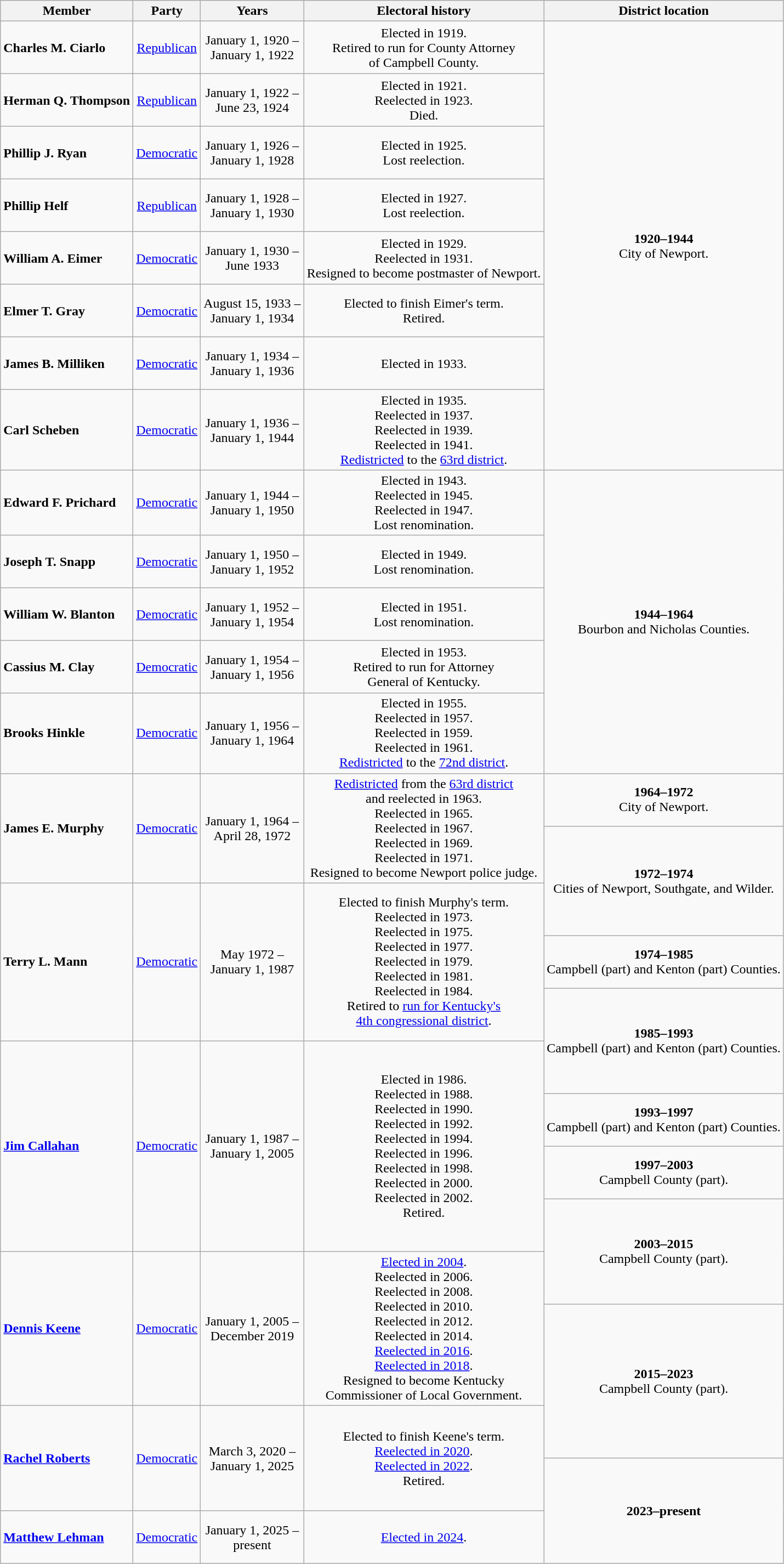<table class=wikitable style="text-align:center">
<tr>
<th>Member</th>
<th>Party</th>
<th>Years</th>
<th>Electoral history</th>
<th>District location</th>
</tr>
<tr style="height:4em">
<td align=left><strong>Charles M. Ciarlo</strong><br></td>
<td><a href='#'>Republican</a></td>
<td nowrap>January 1, 1920 –<br>January 1, 1922</td>
<td>Elected in 1919.<br>Retired to run for County Attorney<br>of Campbell County.</td>
<td rowspan=8><strong>1920–1944</strong><br>City of Newport.</td>
</tr>
<tr style="height:4em">
<td align=left><strong>Herman Q. Thompson</strong><br></td>
<td><a href='#'>Republican</a></td>
<td nowrap>January 1, 1922 –<br>June 23, 1924</td>
<td>Elected in 1921.<br>Reelected in 1923.<br>Died.</td>
</tr>
<tr style="height:4em">
<td align=left><strong>Phillip J. Ryan</strong><br></td>
<td><a href='#'>Democratic</a></td>
<td nowrap>January 1, 1926 –<br>January 1, 1928</td>
<td>Elected in 1925.<br>Lost reelection.</td>
</tr>
<tr style="height:4em">
<td align=left><strong>Phillip Helf</strong><br></td>
<td><a href='#'>Republican</a></td>
<td nowrap>January 1, 1928 –<br>January 1, 1930</td>
<td>Elected in 1927.<br>Lost reelection.</td>
</tr>
<tr style="height:4em">
<td align=left><strong>William A. Eimer</strong><br></td>
<td><a href='#'>Democratic</a></td>
<td nowrap>January 1, 1930 –<br>June 1933</td>
<td>Elected in 1929.<br>Reelected in 1931.<br>Resigned to become postmaster of Newport.</td>
</tr>
<tr style="height:4em">
<td align=left><strong>Elmer T. Gray</strong><br></td>
<td><a href='#'>Democratic</a></td>
<td nowrap>August 15, 1933 –<br>January 1, 1934</td>
<td>Elected to finish Eimer's term.<br>Retired.</td>
</tr>
<tr style="height:4em">
<td align=left><strong>James B. Milliken</strong><br></td>
<td><a href='#'>Democratic</a></td>
<td nowrap>January 1, 1934 –<br>January 1, 1936</td>
<td>Elected in 1933.<br></td>
</tr>
<tr style="height:4em">
<td align=left><strong>Carl Scheben</strong><br></td>
<td><a href='#'>Democratic</a></td>
<td nowrap>January 1, 1936 –<br>January 1, 1944</td>
<td>Elected in 1935.<br>Reelected in 1937.<br>Reelected in 1939.<br>Reelected in 1941.<br><a href='#'>Redistricted</a> to the <a href='#'>63rd district</a>.</td>
</tr>
<tr style="height:4em">
<td align=left><strong>Edward F. Prichard</strong><br></td>
<td><a href='#'>Democratic</a></td>
<td nowrap>January 1, 1944 –<br>January 1, 1950</td>
<td>Elected in 1943.<br>Reelected in 1945.<br>Reelected in 1947.<br>Lost renomination.</td>
<td rowspan=5><strong>1944–1964</strong><br>Bourbon and Nicholas Counties.</td>
</tr>
<tr style="height:4em">
<td align=left><strong>Joseph T. Snapp</strong><br></td>
<td><a href='#'>Democratic</a></td>
<td nowrap>January 1, 1950 –<br>January 1, 1952</td>
<td>Elected in 1949.<br>Lost renomination.</td>
</tr>
<tr style="height:4em">
<td align=left><strong>William W. Blanton</strong><br></td>
<td><a href='#'>Democratic</a></td>
<td nowrap>January 1, 1952 –<br>January 1, 1954</td>
<td>Elected in 1951.<br>Lost renomination.</td>
</tr>
<tr style="height:4em">
<td align=left><strong>Cassius M. Clay</strong><br></td>
<td><a href='#'>Democratic</a></td>
<td nowrap>January 1, 1954 –<br>January 1, 1956</td>
<td>Elected in 1953.<br>Retired to run for Attorney<br>General of Kentucky.</td>
</tr>
<tr style="height:4em">
<td align=left><strong>Brooks Hinkle</strong><br></td>
<td><a href='#'>Democratic</a></td>
<td nowrap>January 1, 1956 –<br>January 1, 1964</td>
<td>Elected in 1955.<br>Reelected in 1957.<br>Reelected in 1959.<br>Reelected in 1961.<br><a href='#'>Redistricted</a> to the <a href='#'>72nd district</a>.</td>
</tr>
<tr style="height:4em">
<td rowspan=2 align=left><strong>James E. Murphy</strong><br></td>
<td rowspan=2 ><a href='#'>Democratic</a></td>
<td rowspan=2 nowrap>January 1, 1964 –<br>April 28, 1972</td>
<td rowspan=2><a href='#'>Redistricted</a> from the <a href='#'>63rd district</a><br>and reelected in 1963.<br>Reelected in 1965.<br>Reelected in 1967.<br>Reelected in 1969.<br>Reelected in 1971.<br>Resigned to become Newport police judge.</td>
<td><strong>1964–1972</strong><br>City of Newport.</td>
</tr>
<tr style="height:4em">
<td rowspan=2><strong>1972–1974</strong><br>Cities of Newport, Southgate, and Wilder.</td>
</tr>
<tr style="height:4em">
<td rowspan=3 align=left><strong>Terry L. Mann</strong><br></td>
<td rowspan=3 ><a href='#'>Democratic</a></td>
<td rowspan=3 nowrap>May 1972 –<br>January 1, 1987</td>
<td rowspan=3>Elected to finish Murphy's term.<br>Reelected in 1973.<br>Reelected in 1975.<br>Reelected in 1977.<br>Reelected in 1979.<br>Reelected in 1981.<br>Reelected in 1984.<br>Retired to <a href='#'>run for Kentucky's<br>4th congressional district</a>.</td>
</tr>
<tr style="height:4em">
<td><strong>1974–1985</strong><br>Campbell (part) and Kenton (part) Counties.</td>
</tr>
<tr style="height:4em">
<td rowspan=2><strong>1985–1993</strong><br>Campbell (part) and Kenton (part) Counties.</td>
</tr>
<tr style="height:4em">
<td rowspan=4 align=left><strong><a href='#'>Jim Callahan</a></strong><br></td>
<td rowspan=4 ><a href='#'>Democratic</a></td>
<td rowspan=4 nowrap>January 1, 1987 –<br>January 1, 2005</td>
<td rowspan=4>Elected in 1986.<br>Reelected in 1988.<br>Reelected in 1990.<br>Reelected in 1992.<br>Reelected in 1994.<br>Reelected in 1996.<br>Reelected in 1998.<br>Reelected in 2000.<br>Reelected in 2002.<br>Retired.</td>
</tr>
<tr style="height:4em">
<td><strong>1993–1997</strong><br>Campbell (part) and Kenton (part) Counties.</td>
</tr>
<tr style="height:4em">
<td><strong>1997–2003</strong><br>Campbell County (part).</td>
</tr>
<tr style="height:4em">
<td rowspan=2><strong>2003–2015</strong><br>Campbell County (part).</td>
</tr>
<tr style="height:4em">
<td rowspan=2 align=left><strong><a href='#'>Dennis Keene</a></strong><br></td>
<td rowspan=2 ><a href='#'>Democratic</a></td>
<td rowspan=2 nowrap>January 1, 2005 –<br>December 2019</td>
<td rowspan=2><a href='#'>Elected in 2004</a>.<br>Reelected in 2006.<br>Reelected in 2008.<br>Reelected in 2010.<br>Reelected in 2012.<br>Reelected in 2014.<br><a href='#'>Reelected in 2016</a>.<br><a href='#'>Reelected in 2018</a>.<br>Resigned to become Kentucky<br>Commissioner of Local Government.</td>
</tr>
<tr style="height:4em">
<td rowspan=2><strong>2015–2023</strong><br>Campbell County (part).</td>
</tr>
<tr style="height:4em">
<td rowspan=2 align=left><strong><a href='#'>Rachel Roberts</a></strong><br></td>
<td rowspan=2 ><a href='#'>Democratic</a></td>
<td rowspan=2 nowrap>March 3, 2020 –<br>January 1, 2025</td>
<td rowspan=2>Elected to finish Keene's term.<br><a href='#'>Reelected in 2020</a>.<br><a href='#'>Reelected in 2022</a>.<br>Retired.</td>
</tr>
<tr style="height:4em">
<td rowspan=2><strong>2023–present</strong><br></td>
</tr>
<tr style="height:4em">
<td align=left><strong><a href='#'>Matthew Lehman</a></strong><br></td>
<td><a href='#'>Democratic</a></td>
<td nowrap>January 1, 2025 –<br>present</td>
<td><a href='#'>Elected in 2024</a>.</td>
</tr>
</table>
